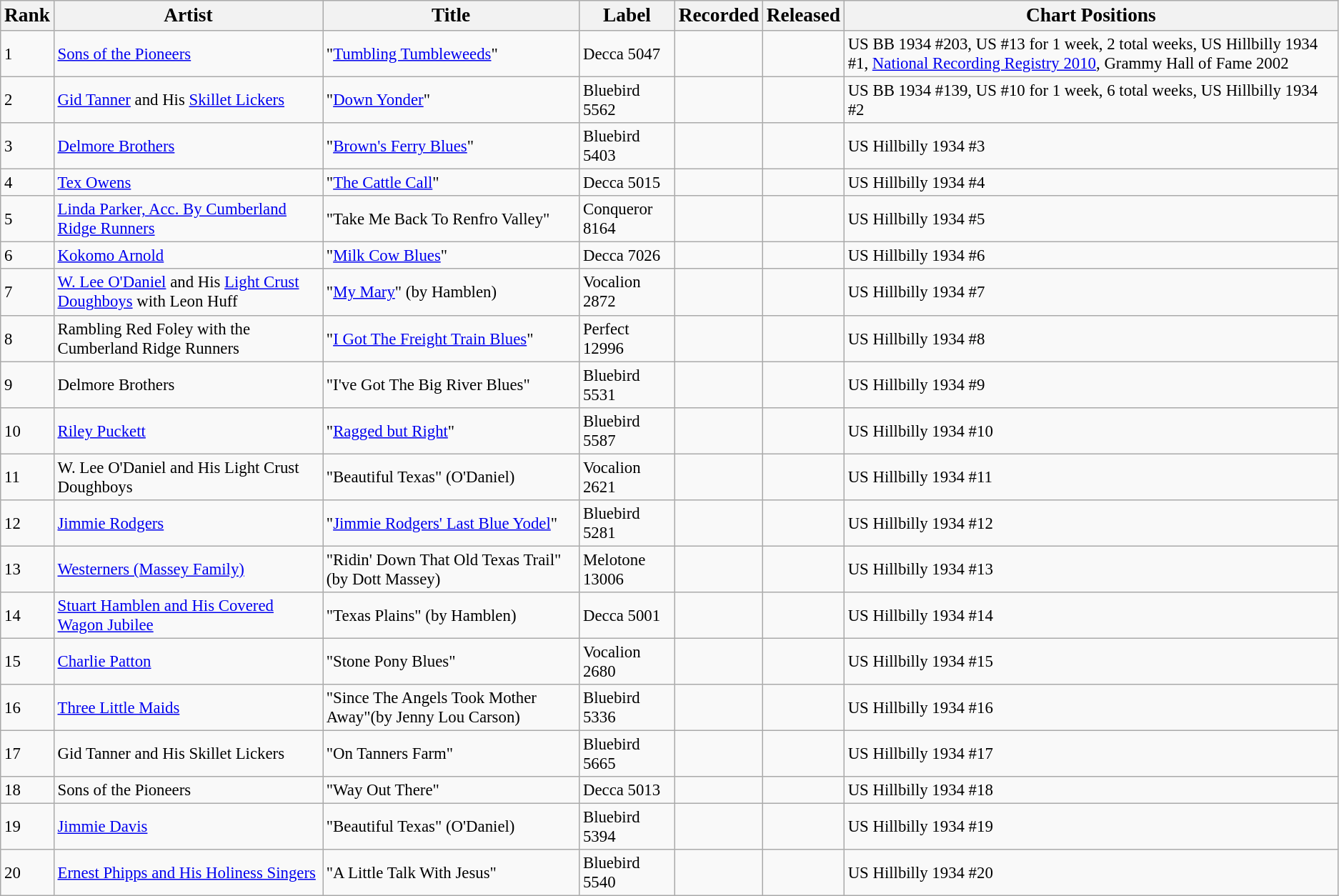<table class="wikitable" style="font-size:95%;">
<tr>
<th><big>Rank</big></th>
<th><big>Artist</big></th>
<th><big>Title</big></th>
<th><big>Label</big></th>
<th><big>Recorded</big></th>
<th><big>Released</big></th>
<th><big>Chart Positions</big></th>
</tr>
<tr>
<td>1</td>
<td><a href='#'>Sons of the Pioneers</a></td>
<td>"<a href='#'>Tumbling Tumbleweeds</a>"</td>
<td>Decca 5047</td>
<td></td>
<td></td>
<td>US BB 1934 #203, US #13 for 1 week, 2 total weeks, US Hillbilly 1934 #1, <a href='#'>National Recording Registry 2010</a>, Grammy Hall of Fame 2002</td>
</tr>
<tr>
<td>2</td>
<td><a href='#'>Gid Tanner</a> and His <a href='#'>Skillet Lickers</a></td>
<td>"<a href='#'>Down Yonder</a>"</td>
<td>Bluebird 5562</td>
<td></td>
<td></td>
<td>US BB 1934 #139, US #10 for 1 week, 6 total weeks, US Hillbilly 1934 #2</td>
</tr>
<tr>
<td>3</td>
<td><a href='#'>Delmore Brothers</a></td>
<td>"<a href='#'>Brown's Ferry Blues</a>"</td>
<td>Bluebird 5403</td>
<td></td>
<td></td>
<td>US Hillbilly 1934 #3</td>
</tr>
<tr>
<td>4</td>
<td><a href='#'>Tex Owens</a></td>
<td>"<a href='#'>The Cattle Call</a>"</td>
<td>Decca 5015</td>
<td></td>
<td></td>
<td>US Hillbilly 1934 #4</td>
</tr>
<tr>
<td>5</td>
<td><a href='#'>Linda Parker, Acc. By Cumberland Ridge Runners</a></td>
<td>"Take Me Back To Renfro Valley"</td>
<td>Conqueror 8164</td>
<td></td>
<td></td>
<td>US Hillbilly 1934 #5</td>
</tr>
<tr>
<td>6</td>
<td><a href='#'>Kokomo Arnold</a></td>
<td>"<a href='#'>Milk Cow Blues</a>"</td>
<td>Decca 7026</td>
<td></td>
<td></td>
<td>US Hillbilly 1934 #6</td>
</tr>
<tr>
<td>7</td>
<td><a href='#'>W. Lee O'Daniel</a> and His <a href='#'>Light Crust Doughboys</a> with Leon Huff</td>
<td>"<a href='#'>My Mary</a>" (by Hamblen)</td>
<td>Vocalion 2872</td>
<td></td>
<td></td>
<td>US Hillbilly 1934 #7</td>
</tr>
<tr>
<td>8</td>
<td>Rambling Red Foley with the Cumberland Ridge Runners</td>
<td>"<a href='#'>I Got The Freight Train Blues</a>"</td>
<td>Perfect 12996</td>
<td></td>
<td></td>
<td>US Hillbilly 1934 #8</td>
</tr>
<tr>
<td>9</td>
<td>Delmore Brothers</td>
<td>"I've Got The Big River Blues"</td>
<td>Bluebird 5531</td>
<td></td>
<td></td>
<td>US Hillbilly 1934 #9</td>
</tr>
<tr>
<td>10</td>
<td><a href='#'>Riley Puckett</a></td>
<td>"<a href='#'>Ragged but Right</a>"</td>
<td>Bluebird 5587</td>
<td></td>
<td></td>
<td>US Hillbilly 1934 #10</td>
</tr>
<tr>
<td>11</td>
<td>W. Lee O'Daniel and His Light Crust Doughboys</td>
<td>"Beautiful Texas" (O'Daniel)</td>
<td>Vocalion 2621</td>
<td></td>
<td></td>
<td>US Hillbilly 1934 #11</td>
</tr>
<tr>
<td>12</td>
<td><a href='#'>Jimmie Rodgers</a></td>
<td>"<a href='#'>Jimmie Rodgers' Last Blue Yodel</a>"</td>
<td>Bluebird 5281</td>
<td></td>
<td></td>
<td>US Hillbilly 1934 #12</td>
</tr>
<tr>
<td>13</td>
<td><a href='#'>Westerners (Massey Family)</a></td>
<td>"Ridin' Down That Old Texas Trail" (by Dott Massey)</td>
<td>Melotone 13006</td>
<td></td>
<td></td>
<td>US Hillbilly 1934 #13</td>
</tr>
<tr>
<td>14</td>
<td><a href='#'>Stuart Hamblen and His Covered Wagon Jubilee</a></td>
<td>"Texas Plains" (by Hamblen)</td>
<td>Decca 5001</td>
<td></td>
<td></td>
<td>US Hillbilly 1934 #14</td>
</tr>
<tr>
<td>15</td>
<td><a href='#'>Charlie Patton</a></td>
<td>"Stone Pony Blues"</td>
<td>Vocalion 2680</td>
<td></td>
<td></td>
<td>US Hillbilly 1934 #15</td>
</tr>
<tr>
<td>16</td>
<td><a href='#'>Three Little Maids</a></td>
<td>"Since The Angels Took Mother Away"(by Jenny Lou Carson)</td>
<td>Bluebird 5336</td>
<td></td>
<td></td>
<td>US Hillbilly 1934 #16</td>
</tr>
<tr>
<td>17</td>
<td>Gid Tanner and His Skillet Lickers</td>
<td>"On Tanners Farm"</td>
<td>Bluebird 5665</td>
<td></td>
<td></td>
<td>US Hillbilly 1934 #17</td>
</tr>
<tr>
<td>18</td>
<td>Sons of the Pioneers</td>
<td>"Way Out There"</td>
<td>Decca 5013</td>
<td></td>
<td></td>
<td>US Hillbilly 1934 #18</td>
</tr>
<tr>
<td>19</td>
<td><a href='#'>Jimmie Davis</a></td>
<td>"Beautiful Texas" (O'Daniel)</td>
<td>Bluebird 5394</td>
<td></td>
<td></td>
<td>US Hillbilly 1934 #19</td>
</tr>
<tr>
<td>20</td>
<td><a href='#'>Ernest Phipps and His Holiness Singers</a></td>
<td>"A Little Talk With Jesus"</td>
<td>Bluebird 5540</td>
<td></td>
<td></td>
<td>US Hillbilly 1934 #20</td>
</tr>
</table>
